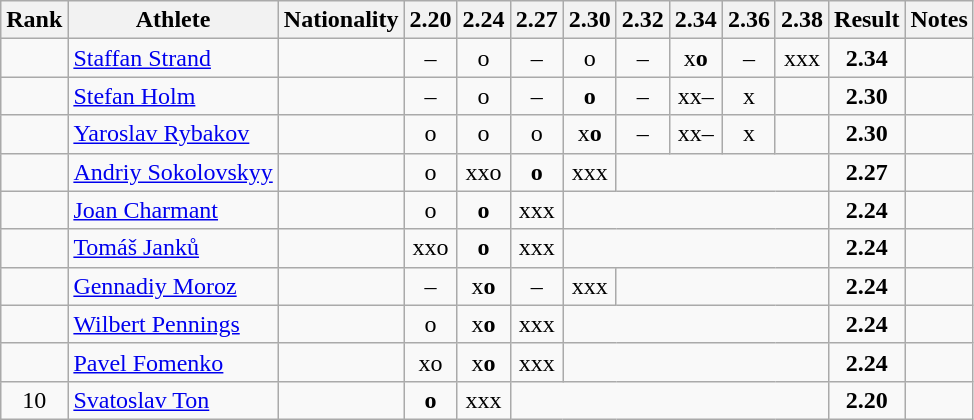<table class="wikitable sortable" style="text-align:center">
<tr>
<th>Rank</th>
<th>Athlete</th>
<th>Nationality</th>
<th>2.20</th>
<th>2.24</th>
<th>2.27</th>
<th>2.30</th>
<th>2.32</th>
<th>2.34</th>
<th>2.36</th>
<th>2.38</th>
<th>Result</th>
<th>Notes</th>
</tr>
<tr>
<td></td>
<td align="left"><a href='#'>Staffan Strand</a></td>
<td align=left></td>
<td>–</td>
<td>o</td>
<td>–</td>
<td>o</td>
<td>–</td>
<td>x<strong>o</strong></td>
<td>–</td>
<td>xxx</td>
<td><strong>2.34</strong></td>
<td></td>
</tr>
<tr>
<td></td>
<td align="left"><a href='#'>Stefan Holm</a></td>
<td align=left></td>
<td>–</td>
<td>o</td>
<td>–</td>
<td><strong>o</strong></td>
<td>–</td>
<td>xx–</td>
<td>x</td>
<td></td>
<td><strong>2.30</strong></td>
<td></td>
</tr>
<tr>
<td></td>
<td align="left"><a href='#'>Yaroslav Rybakov</a></td>
<td align=left></td>
<td>o</td>
<td>o</td>
<td>o</td>
<td>x<strong>o</strong></td>
<td>–</td>
<td>xx–</td>
<td>x</td>
<td></td>
<td><strong>2.30</strong></td>
<td></td>
</tr>
<tr>
<td></td>
<td align="left"><a href='#'>Andriy Sokolovskyy</a></td>
<td align=left></td>
<td>o</td>
<td>xxo</td>
<td><strong>o</strong></td>
<td>xxx</td>
<td colspan=4></td>
<td><strong>2.27</strong></td>
<td></td>
</tr>
<tr>
<td></td>
<td align="left"><a href='#'>Joan Charmant</a></td>
<td align=left></td>
<td>o</td>
<td><strong>o</strong></td>
<td>xxx</td>
<td colspan=5></td>
<td><strong>2.24</strong></td>
<td></td>
</tr>
<tr>
<td></td>
<td align="left"><a href='#'>Tomáš Janků</a></td>
<td align=left></td>
<td>xxo</td>
<td><strong>o</strong></td>
<td>xxx</td>
<td colspan=5></td>
<td><strong>2.24</strong></td>
<td></td>
</tr>
<tr>
<td></td>
<td align="left"><a href='#'>Gennadiy Moroz</a></td>
<td align=left></td>
<td>–</td>
<td>x<strong>o</strong></td>
<td>–</td>
<td>xxx</td>
<td colspan=4></td>
<td><strong>2.24</strong></td>
<td></td>
</tr>
<tr>
<td></td>
<td align="left"><a href='#'>Wilbert Pennings</a></td>
<td align=left></td>
<td>o</td>
<td>x<strong>o</strong></td>
<td>xxx</td>
<td colspan=5></td>
<td><strong>2.24</strong></td>
<td></td>
</tr>
<tr>
<td></td>
<td align="left"><a href='#'>Pavel Fomenko</a></td>
<td align=left></td>
<td>xo</td>
<td>x<strong>o</strong></td>
<td>xxx</td>
<td colspan=5></td>
<td><strong>2.24</strong></td>
<td></td>
</tr>
<tr>
<td>10</td>
<td align="left"><a href='#'>Svatoslav Ton</a></td>
<td align=left></td>
<td><strong>o</strong></td>
<td>xxx</td>
<td colspan=6></td>
<td><strong>2.20</strong></td>
<td></td>
</tr>
</table>
